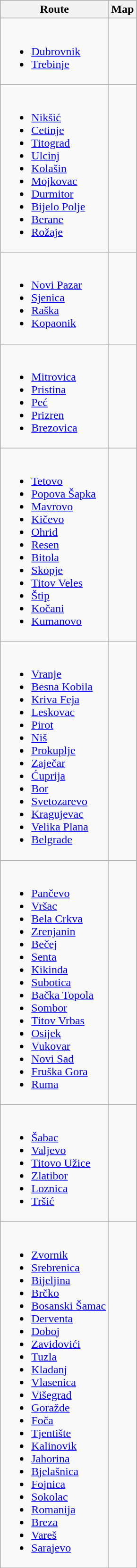<table class=wikitable>
<tr>
<th>Route</th>
<th>Map</th>
</tr>
<tr>
<td><br><ul><li><a href='#'>Dubrovnik</a></li><li><a href='#'>Trebinje</a></li></ul></td>
<td></td>
</tr>
<tr>
<td><br><ul><li><a href='#'>Nikšić</a></li><li><a href='#'>Cetinje</a></li><li><a href='#'>Titograd</a></li><li><a href='#'>Ulcinj</a></li><li><a href='#'>Kolašin</a></li><li><a href='#'>Mojkovac</a></li><li><a href='#'>Durmitor</a></li><li><a href='#'>Bijelo Polje</a></li><li><a href='#'>Berane</a></li><li><a href='#'>Rožaje</a></li></ul></td>
<td></td>
</tr>
<tr>
<td><br><ul><li><a href='#'>Novi Pazar</a></li><li><a href='#'>Sjenica</a></li><li><a href='#'>Raška</a></li><li><a href='#'>Kopaonik</a></li></ul></td>
<td></td>
</tr>
<tr>
<td><br><ul><li><a href='#'>Mitrovica</a></li><li><a href='#'>Pristina</a></li><li><a href='#'>Peć</a></li><li><a href='#'>Prizren</a></li><li><a href='#'>Brezovica</a></li></ul></td>
<td></td>
</tr>
<tr>
<td><br><ul><li><a href='#'>Tetovo</a></li><li><a href='#'>Popova Šapka</a></li><li><a href='#'>Mavrovo</a></li><li><a href='#'>Kičevo</a></li><li><a href='#'>Ohrid</a></li><li><a href='#'>Resen</a></li><li><a href='#'>Bitola</a></li><li><a href='#'>Skopje</a></li><li><a href='#'>Titov Veles</a></li><li><a href='#'>Štip</a></li><li><a href='#'>Kočani</a></li><li><a href='#'>Kumanovo</a></li></ul></td>
<td></td>
</tr>
<tr>
<td><br><ul><li><a href='#'>Vranje</a></li><li><a href='#'>Besna Kobila</a></li><li><a href='#'>Kriva Feja</a></li><li><a href='#'>Leskovac</a></li><li><a href='#'>Pirot</a></li><li><a href='#'>Niš</a></li><li><a href='#'>Prokuplje</a></li><li><a href='#'>Zaječar</a></li><li><a href='#'>Ćuprija</a></li><li><a href='#'>Bor</a></li><li><a href='#'>Svetozarevo</a></li><li><a href='#'>Kragujevac</a></li><li><a href='#'>Velika Plana</a></li><li><a href='#'>Belgrade</a></li></ul></td>
<td></td>
</tr>
<tr>
<td><br><ul><li><a href='#'>Pančevo</a></li><li><a href='#'>Vršac</a></li><li><a href='#'>Bela Crkva</a></li><li><a href='#'>Zrenjanin</a></li><li><a href='#'>Bečej</a></li><li><a href='#'>Senta</a></li><li><a href='#'>Kikinda</a></li><li><a href='#'>Subotica</a></li><li><a href='#'>Bačka Topola</a></li><li><a href='#'>Sombor</a></li><li><a href='#'>Titov Vrbas</a></li><li><a href='#'>Osijek</a></li><li><a href='#'>Vukovar</a></li><li><a href='#'>Novi Sad</a></li><li><a href='#'>Fruška Gora</a></li><li><a href='#'>Ruma</a></li></ul></td>
<td></td>
</tr>
<tr>
<td><br><ul><li><a href='#'>Šabac</a></li><li><a href='#'>Valjevo</a></li><li><a href='#'>Titovo Užice</a></li><li><a href='#'>Zlatibor</a></li><li><a href='#'>Loznica</a></li><li><a href='#'>Tršić</a></li></ul></td>
<td></td>
</tr>
<tr>
<td><br><ul><li><a href='#'>Zvornik</a></li><li><a href='#'>Srebrenica</a></li><li><a href='#'>Bijeljina</a></li><li><a href='#'>Brčko</a></li><li><a href='#'>Bosanski Šamac</a></li><li><a href='#'>Derventa</a></li><li><a href='#'>Doboj</a></li><li><a href='#'>Zavidovići</a></li><li><a href='#'>Tuzla</a></li><li><a href='#'>Kladanj</a></li><li><a href='#'>Vlasenica</a></li><li><a href='#'>Višegrad</a></li><li><a href='#'>Goražde</a></li><li><a href='#'>Foča</a></li><li><a href='#'>Tjentište</a></li><li><a href='#'>Kalinovik</a></li><li><a href='#'>Jahorina</a></li><li><a href='#'>Bjelašnica</a></li><li><a href='#'>Fojnica</a></li><li><a href='#'>Sokolac</a></li><li><a href='#'>Romanija</a></li><li><a href='#'>Breza</a></li><li><a href='#'>Vareš</a></li><li><a href='#'>Sarajevo</a></li></ul></td>
<td></td>
</tr>
</table>
